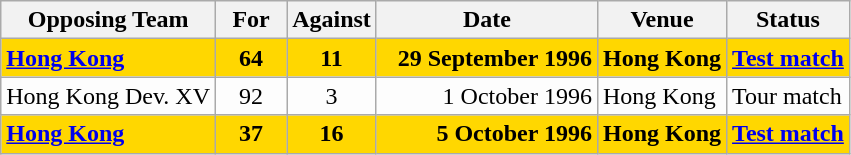<table class=wikitable>
<tr>
<th>Opposing Team</th>
<th>For</th>
<th>Against</th>
<th>Date</th>
<th>Venue</th>
<th>Status</th>
</tr>
<tr bgcolor=gold>
<td><strong><a href='#'>Hong Kong</a></strong></td>
<td align=center width=40><strong>64</strong></td>
<td align=center width=40><strong>11</strong></td>
<td width=140 align=right><strong>29 September 1996</strong></td>
<td><strong>Hong Kong</strong></td>
<td><strong><a href='#'>Test match</a></strong></td>
</tr>
<tr bgcolor=#fdfdfd>
<td>Hong Kong Dev. XV</td>
<td align=center width=40>92</td>
<td align=center width=40>3</td>
<td width=140 align=right>1 October 1996</td>
<td>Hong Kong</td>
<td>Tour match</td>
</tr>
<tr bgcolor=gold>
<td><strong><a href='#'>Hong Kong</a></strong></td>
<td align=center width=40><strong>37</strong></td>
<td align=center width=40><strong>16</strong></td>
<td width=140 align=right><strong>5 October 1996</strong></td>
<td><strong>Hong Kong</strong></td>
<td><strong><a href='#'>Test match</a></strong></td>
</tr>
</table>
